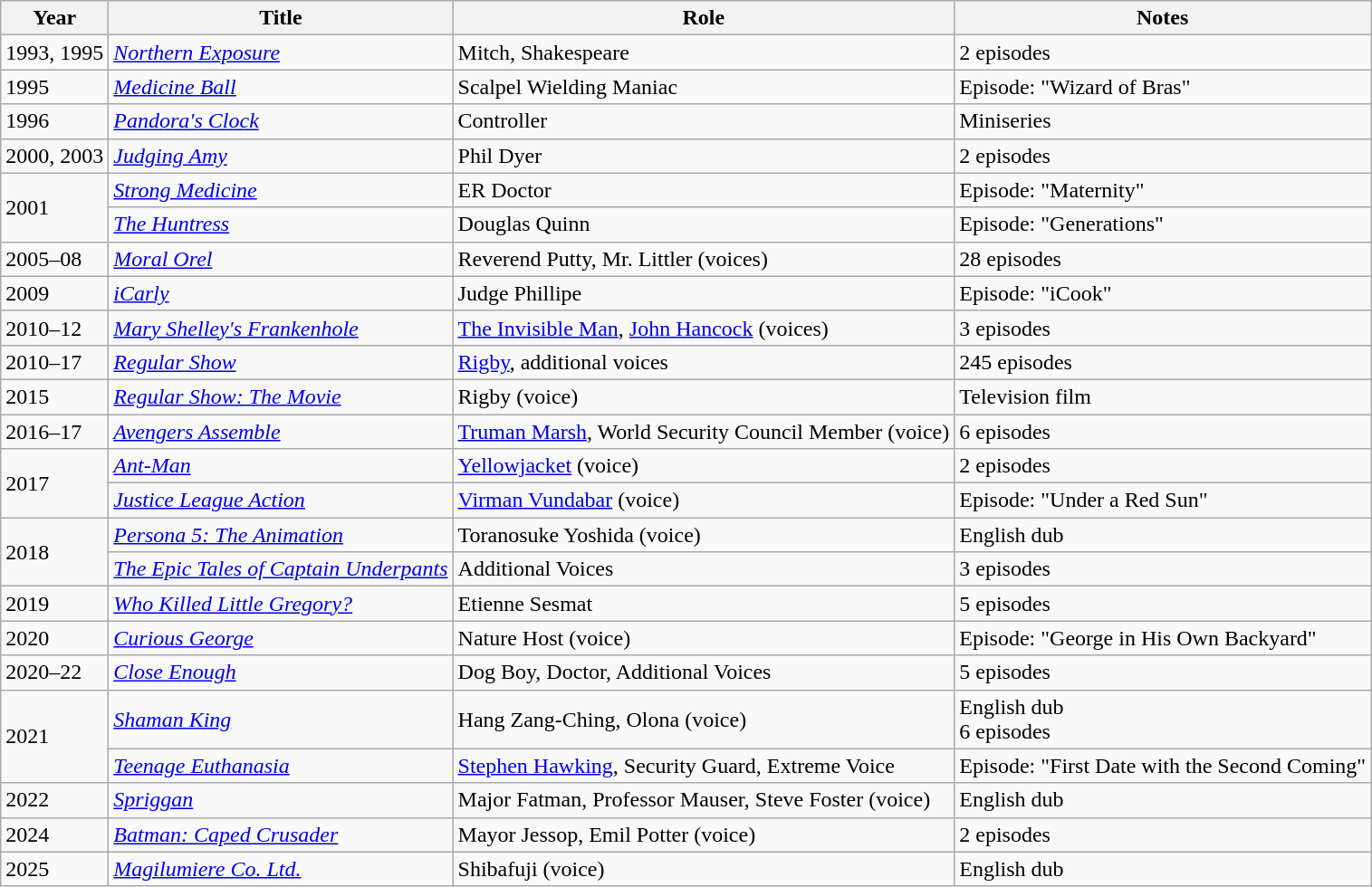<table class="wikitable sortable">
<tr>
<th>Year</th>
<th>Title</th>
<th>Role</th>
<th class="unsortable">Notes</th>
</tr>
<tr>
<td>1993, 1995</td>
<td><em><a href='#'>Northern Exposure</a></em></td>
<td>Mitch, Shakespeare</td>
<td>2 episodes</td>
</tr>
<tr>
<td>1995</td>
<td><em><a href='#'>Medicine Ball</a></em></td>
<td>Scalpel Wielding Maniac</td>
<td>Episode: "Wizard of Bras"</td>
</tr>
<tr>
<td>1996</td>
<td><em><a href='#'>Pandora's Clock</a></em></td>
<td>Controller</td>
<td>Miniseries</td>
</tr>
<tr>
<td>2000, 2003</td>
<td><em><a href='#'>Judging Amy</a></em></td>
<td>Phil Dyer</td>
<td>2 episodes</td>
</tr>
<tr>
<td rowspan="2">2001</td>
<td><em><a href='#'>Strong Medicine</a></em></td>
<td>ER Doctor</td>
<td>Episode: "Maternity"</td>
</tr>
<tr>
<td><em><a href='#'>The Huntress</a></em></td>
<td>Douglas Quinn</td>
<td>Episode: "Generations"</td>
</tr>
<tr>
<td>2005–08</td>
<td><em><a href='#'>Moral Orel</a></em></td>
<td>Reverend Putty, Mr. Littler (voices)</td>
<td>28 episodes</td>
</tr>
<tr>
<td>2009</td>
<td><em><a href='#'>iCarly</a></em></td>
<td>Judge Phillipe</td>
<td>Episode: "iCook"</td>
</tr>
<tr>
<td>2010–12</td>
<td><em><a href='#'>Mary Shelley's Frankenhole</a></em></td>
<td><a href='#'>The Invisible Man</a>, <a href='#'>John Hancock</a> (voices)</td>
<td>3 episodes</td>
</tr>
<tr>
<td>2010–17</td>
<td><em><a href='#'>Regular Show</a></em></td>
<td><a href='#'>Rigby</a>, additional voices</td>
<td>245 episodes</td>
</tr>
<tr>
<td>2015</td>
<td><em><a href='#'>Regular Show: The Movie</a></em></td>
<td>Rigby (voice)</td>
<td>Television film</td>
</tr>
<tr>
<td>2016–17</td>
<td><em><a href='#'>Avengers Assemble</a></em></td>
<td><a href='#'>Truman Marsh</a>, World Security Council Member (voice)</td>
<td>6 episodes</td>
</tr>
<tr>
<td rowspan="2">2017</td>
<td><em><a href='#'>Ant-Man</a></em></td>
<td><a href='#'>Yellowjacket</a> (voice)</td>
<td>2 episodes</td>
</tr>
<tr>
<td><em><a href='#'>Justice League Action</a></em></td>
<td><a href='#'>Virman Vundabar</a> (voice)</td>
<td>Episode: "Under a Red Sun"</td>
</tr>
<tr>
<td rowspan="2">2018</td>
<td><em><a href='#'>Persona 5: The Animation</a></em></td>
<td>Toranosuke Yoshida (voice)</td>
<td>English dub</td>
</tr>
<tr>
<td><em><a href='#'>The Epic Tales of Captain Underpants</a></em></td>
<td>Additional Voices</td>
<td>3 episodes</td>
</tr>
<tr>
<td>2019</td>
<td><em><a href='#'>Who Killed Little Gregory?</a></em></td>
<td>Etienne Sesmat</td>
<td>5 episodes</td>
</tr>
<tr>
<td>2020</td>
<td><em><a href='#'>Curious George</a></em></td>
<td>Nature Host (voice)</td>
<td>Episode: "George in His Own Backyard"</td>
</tr>
<tr>
<td>2020–22</td>
<td><em><a href='#'>Close Enough</a></em></td>
<td>Dog Boy, Doctor, Additional Voices</td>
<td>5 episodes</td>
</tr>
<tr>
<td rowspan="2">2021</td>
<td><em><a href='#'>Shaman King</a></em></td>
<td>Hang Zang-Ching, Olona (voice)</td>
<td>English dub<br>6 episodes</td>
</tr>
<tr>
<td><em><a href='#'>Teenage Euthanasia</a></em></td>
<td><a href='#'>Stephen Hawking</a>, Security Guard, Extreme Voice</td>
<td>Episode: "First Date with the Second Coming"</td>
</tr>
<tr>
<td>2022</td>
<td><em><a href='#'>Spriggan</a></em></td>
<td>Major Fatman, Professor Mauser, Steve Foster (voice)</td>
<td>English dub</td>
</tr>
<tr>
<td>2024</td>
<td><em><a href='#'>Batman: Caped Crusader</a></em></td>
<td>Mayor Jessop, Emil Potter (voice)</td>
<td>2 episodes</td>
</tr>
<tr>
<td>2025</td>
<td><em><a href='#'>Magilumiere Co. Ltd.</a></em></td>
<td>Shibafuji (voice)</td>
<td>English dub</td>
</tr>
</table>
